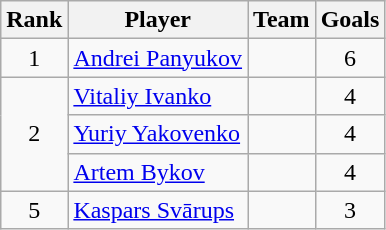<table class="wikitable">
<tr>
<th>Rank</th>
<th>Player</th>
<th>Team</th>
<th>Goals</th>
</tr>
<tr>
<td align=center>1</td>
<td> <a href='#'>Andrei Panyukov</a></td>
<td></td>
<td align=center>6</td>
</tr>
<tr>
<td align=center rowspan="3">2</td>
<td> <a href='#'>Vitaliy Ivanko</a></td>
<td></td>
<td align=center>4</td>
</tr>
<tr>
<td> <a href='#'>Yuriy Yakovenko</a></td>
<td></td>
<td align=center>4</td>
</tr>
<tr>
<td> <a href='#'>Artem Bykov</a></td>
<td></td>
<td align=center>4</td>
</tr>
<tr>
<td align=center>5</td>
<td> <a href='#'>Kaspars Svārups</a></td>
<td></td>
<td align=center>3</td>
</tr>
</table>
